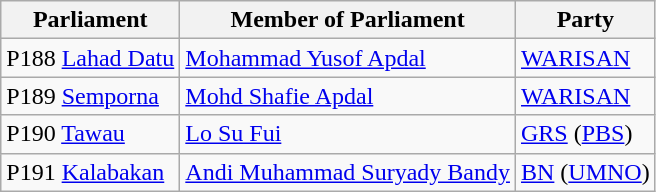<table class="wikitable">
<tr>
<th>Parliament</th>
<th>Member of Parliament</th>
<th>Party</th>
</tr>
<tr>
<td>P188 <a href='#'>Lahad Datu</a></td>
<td><a href='#'>Mohammad Yusof Apdal</a></td>
<td><a href='#'>WARISAN</a></td>
</tr>
<tr>
<td>P189 <a href='#'>Semporna</a></td>
<td><a href='#'>Mohd Shafie Apdal</a></td>
<td><a href='#'>WARISAN</a></td>
</tr>
<tr>
<td>P190 <a href='#'>Tawau</a></td>
<td><a href='#'>Lo Su Fui</a></td>
<td><a href='#'>GRS</a> (<a href='#'>PBS</a>)</td>
</tr>
<tr>
<td>P191 <a href='#'>Kalabakan</a></td>
<td><a href='#'>Andi Muhammad Suryady Bandy</a></td>
<td><a href='#'>BN</a> (<a href='#'>UMNO</a>)</td>
</tr>
</table>
